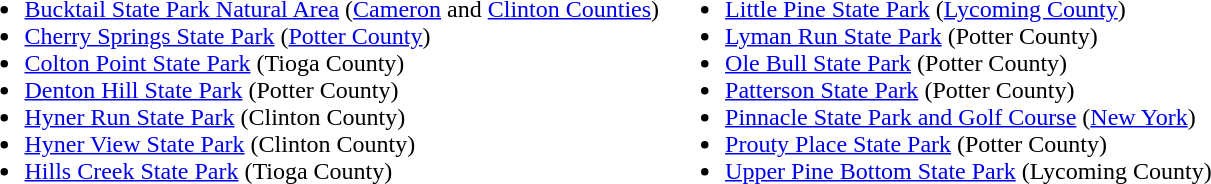<table>
<tr valign="top">
<td><br><ul><li><a href='#'>Bucktail State Park Natural Area</a> (<a href='#'>Cameron</a> and <a href='#'>Clinton Counties</a>)</li><li><a href='#'>Cherry Springs State Park</a> (<a href='#'>Potter County</a>)</li><li><a href='#'>Colton Point State Park</a> (Tioga County)</li><li><a href='#'>Denton Hill State Park</a> (Potter County)</li><li><a href='#'>Hyner Run State Park</a> (Clinton County)</li><li><a href='#'>Hyner View State Park</a> (Clinton County)</li><li><a href='#'>Hills Creek State Park</a> (Tioga County)</li></ul></td>
<td><br><ul><li><a href='#'>Little Pine State Park</a> (<a href='#'>Lycoming County</a>)</li><li><a href='#'>Lyman Run State Park</a> (Potter County)</li><li><a href='#'>Ole Bull State Park</a> (Potter County)</li><li><a href='#'>Patterson State Park</a> (Potter County)</li><li><a href='#'>Pinnacle State Park and Golf Course</a> (<a href='#'>New York</a>)</li><li><a href='#'>Prouty Place State Park</a> (Potter County)</li><li><a href='#'>Upper Pine Bottom State Park</a> (Lycoming County)</li></ul></td>
</tr>
</table>
